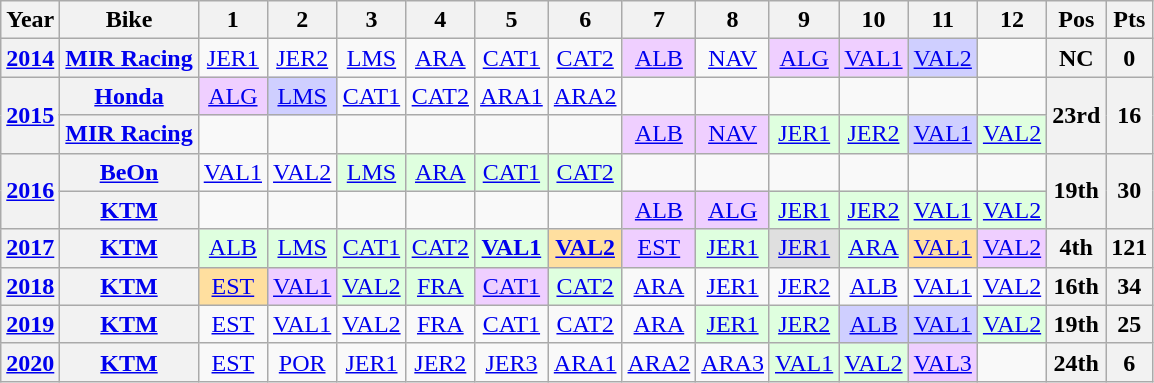<table class="wikitable" style="text-align:center;">
<tr>
<th>Year</th>
<th>Bike</th>
<th>1</th>
<th>2</th>
<th>3</th>
<th>4</th>
<th>5</th>
<th>6</th>
<th>7</th>
<th>8</th>
<th>9</th>
<th>10</th>
<th>11</th>
<th>12</th>
<th>Pos</th>
<th>Pts</th>
</tr>
<tr>
<th><a href='#'>2014</a></th>
<th><a href='#'>MIR Racing</a></th>
<td><a href='#'>JER1</a></td>
<td><a href='#'>JER2</a></td>
<td><a href='#'>LMS</a></td>
<td><a href='#'>ARA</a></td>
<td><a href='#'>CAT1</a></td>
<td><a href='#'>CAT2</a></td>
<td style="background:#efcfff;"><a href='#'>ALB</a><br></td>
<td><a href='#'>NAV</a></td>
<td style="background:#efcfff;"><a href='#'>ALG</a><br></td>
<td style="background:#efcfff;"><a href='#'>VAL1</a><br></td>
<td style="background:#cfcfff;"><a href='#'>VAL2</a><br></td>
<td></td>
<th>NC</th>
<th>0</th>
</tr>
<tr>
<th rowspan=2><a href='#'>2015</a></th>
<th><a href='#'>Honda</a></th>
<td style="background:#efcfff;"><a href='#'>ALG</a><br></td>
<td style="background:#cfcfff;"><a href='#'>LMS</a><br></td>
<td><a href='#'>CAT1</a></td>
<td><a href='#'>CAT2</a></td>
<td><a href='#'>ARA1</a></td>
<td><a href='#'>ARA2</a></td>
<td></td>
<td></td>
<td></td>
<td></td>
<td></td>
<td></td>
<th rowspan="2">23rd</th>
<th rowspan="2">16</th>
</tr>
<tr>
<th><a href='#'>MIR Racing</a></th>
<td></td>
<td></td>
<td></td>
<td></td>
<td></td>
<td></td>
<td style="background:#efcfff;"><a href='#'>ALB</a><br></td>
<td style="background:#efcfff;"><a href='#'>NAV</a><br></td>
<td style="background:#dfffdf;"><a href='#'>JER1</a><br></td>
<td style="background:#dfffdf;"><a href='#'>JER2</a><br></td>
<td style="background:#cfcfff;"><a href='#'>VAL1</a><br></td>
<td style="background:#dfffdf;"><a href='#'>VAL2</a><br></td>
</tr>
<tr>
<th rowspan="2"><a href='#'>2016</a></th>
<th><a href='#'>BeOn</a></th>
<td><a href='#'>VAL1</a></td>
<td><a href='#'>VAL2</a></td>
<td style="background:#dfffdf;"><a href='#'>LMS</a><br></td>
<td style="background:#dfffdf;"><a href='#'>ARA</a><br></td>
<td style="background:#dfffdf;"><a href='#'>CAT1</a><br></td>
<td style="background:#dfffdf;"><a href='#'>CAT2</a><br></td>
<td></td>
<td></td>
<td></td>
<td></td>
<td></td>
<td></td>
<th rowspan="2">19th</th>
<th rowspan="2">30</th>
</tr>
<tr>
<th><a href='#'>KTM</a></th>
<td></td>
<td></td>
<td></td>
<td></td>
<td></td>
<td></td>
<td style="background:#efcfff;"><a href='#'>ALB</a><br></td>
<td style="background:#efcfff;"><a href='#'>ALG</a><br></td>
<td style="background:#dfffdf;"><a href='#'>JER1</a><br></td>
<td style="background:#dfffdf;"><a href='#'>JER2</a><br></td>
<td style="background:#dfffdf;"><a href='#'>VAL1</a><br></td>
<td style="background:#dfffdf;"><a href='#'>VAL2</a><br></td>
</tr>
<tr>
<th><a href='#'>2017</a></th>
<th><a href='#'>KTM</a></th>
<td style="background:#dfffdf;"><a href='#'>ALB</a><br></td>
<td style="background:#dfffdf;"><a href='#'>LMS</a><br></td>
<td style="background:#dfffdf;"><a href='#'>CAT1</a><br></td>
<td style="background:#dfffdf;"><a href='#'>CAT2</a><br></td>
<td style="background:#dfffdf;"><strong><a href='#'>VAL1</a></strong><br></td>
<td style="background:#ffdf9f;"><strong><a href='#'>VAL2</a></strong><br></td>
<td style="background:#efcfff;"><a href='#'>EST</a><br></td>
<td style="background:#dfffdf;"><a href='#'>JER1</a><br></td>
<td style="background:#dfdfdf;"><a href='#'>JER1</a><br></td>
<td style="background:#dfffdf;"><a href='#'>ARA</a><br></td>
<td style="background:#ffdf9f;"><a href='#'>VAL1</a><br></td>
<td style="background:#efcfff;"><a href='#'>VAL2</a><br></td>
<th>4th</th>
<th>121</th>
</tr>
<tr>
<th><a href='#'>2018</a></th>
<th><a href='#'>KTM</a></th>
<td style="background:#ffdf9f;"><a href='#'>EST</a><br></td>
<td style="background:#efcfff;"><a href='#'>VAL1</a><br></td>
<td style="background:#dfffdf;"><a href='#'>VAL2</a><br></td>
<td style="background:#dfffdf;"><a href='#'>FRA</a><br></td>
<td style="background:#efcfff;"><a href='#'>CAT1</a><br></td>
<td style="background:#dfffdf;"><a href='#'>CAT2</a><br></td>
<td><a href='#'>ARA</a></td>
<td><a href='#'>JER1</a></td>
<td><a href='#'>JER2</a></td>
<td><a href='#'>ALB</a></td>
<td><a href='#'>VAL1</a></td>
<td><a href='#'>VAL2</a></td>
<th>16th</th>
<th>34</th>
</tr>
<tr>
<th align="left"><a href='#'>2019</a></th>
<th><a href='#'>KTM</a></th>
<td><a href='#'>EST</a></td>
<td><a href='#'>VAL1</a></td>
<td><a href='#'>VAL2</a></td>
<td><a href='#'>FRA</a></td>
<td><a href='#'>CAT1</a></td>
<td><a href='#'>CAT2</a></td>
<td><a href='#'>ARA</a></td>
<td style="background:#dfffdf;"><a href='#'>JER1</a><br></td>
<td style="background:#dfffdf;"><a href='#'>JER2</a><br></td>
<td style="background:#cfcfff;"><a href='#'>ALB</a><br></td>
<td style="background:#cfcfff;"><a href='#'>VAL1</a><br></td>
<td style="background:#dfffdf;"><a href='#'>VAL2</a><br></td>
<th>19th</th>
<th>25</th>
</tr>
<tr>
<th><a href='#'>2020</a></th>
<th><a href='#'>KTM</a></th>
<td><a href='#'>EST</a></td>
<td><a href='#'>POR</a></td>
<td><a href='#'>JER1</a></td>
<td><a href='#'>JER2</a></td>
<td><a href='#'>JER3</a></td>
<td><a href='#'>ARA1</a></td>
<td><a href='#'>ARA2</a></td>
<td><a href='#'>ARA3</a></td>
<td style="background:#dfffdf;"><a href='#'>VAL1</a><br></td>
<td style="background:#dfffdf;"><a href='#'>VAL2</a><br></td>
<td style="background:#efcfff;"><a href='#'>VAL3</a><br></td>
<td></td>
<th>24th</th>
<th>6</th>
</tr>
</table>
